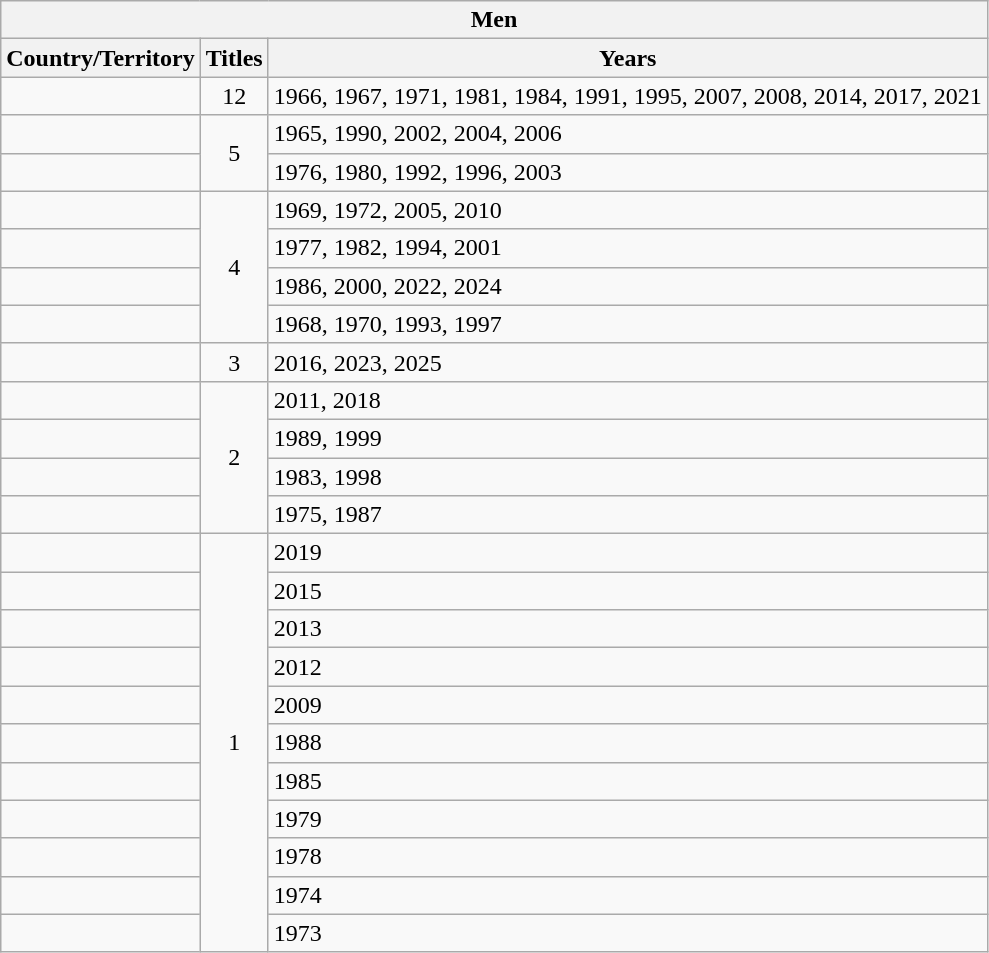<table class="wikitable">
<tr>
<th colspan=3>Men</th>
</tr>
<tr>
<th>Country/Territory</th>
<th>Titles</th>
<th>Years</th>
</tr>
<tr>
<td></td>
<td style="text-align:center;">12</td>
<td>1966, 1967, 1971, 1981, 1984, 1991, 1995, 2007, 2008, 2014, 2017, 2021</td>
</tr>
<tr>
<td></td>
<td rowspan="2" style="text-align:center;">5</td>
<td>1965, 1990, 2002, 2004, 2006</td>
</tr>
<tr>
<td></td>
<td>1976, 1980, 1992, 1996, 2003</td>
</tr>
<tr>
<td></td>
<td rowspan="4" style="text-align:center;">4</td>
<td>1969, 1972, 2005, 2010</td>
</tr>
<tr>
<td></td>
<td>1977, 1982, 1994, 2001</td>
</tr>
<tr>
<td></td>
<td>1986, 2000, 2022, 2024</td>
</tr>
<tr>
<td></td>
<td>1968, 1970, 1993, 1997</td>
</tr>
<tr>
<td></td>
<td rowspan="1" style="text-align:center;">3</td>
<td>2016, 2023, 2025</td>
</tr>
<tr>
<td></td>
<td rowspan="4" style="text-align:center;">2</td>
<td>2011, 2018</td>
</tr>
<tr>
<td></td>
<td>1989, 1999</td>
</tr>
<tr>
<td></td>
<td>1983, 1998</td>
</tr>
<tr>
<td></td>
<td>1975, 1987</td>
</tr>
<tr>
<td></td>
<td rowspan="13" style="text-align:center;">1</td>
<td>2019</td>
</tr>
<tr>
<td></td>
<td>2015</td>
</tr>
<tr>
<td></td>
<td>2013</td>
</tr>
<tr>
<td></td>
<td>2012</td>
</tr>
<tr>
<td></td>
<td>2009</td>
</tr>
<tr>
<td></td>
<td>1988</td>
</tr>
<tr>
<td></td>
<td>1985</td>
</tr>
<tr>
<td></td>
<td>1979</td>
</tr>
<tr>
<td></td>
<td>1978</td>
</tr>
<tr>
<td></td>
<td>1974</td>
</tr>
<tr>
<td></td>
<td>1973</td>
</tr>
</table>
